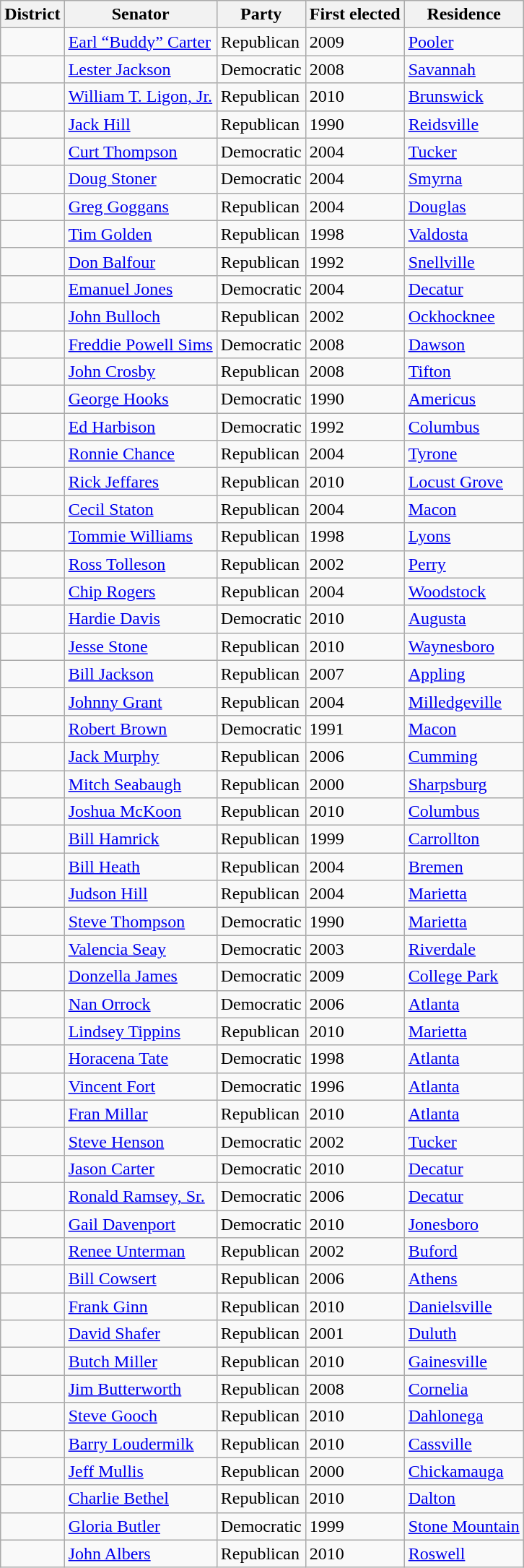<table class="wikitable sortable">
<tr>
<th>District</th>
<th>Senator</th>
<th>Party</th>
<th>First elected</th>
<th>Residence</th>
</tr>
<tr>
<td></td>
<td><a href='#'>Earl “Buddy” Carter</a></td>
<td>Republican</td>
<td>2009</td>
<td><a href='#'>Pooler</a></td>
</tr>
<tr>
<td></td>
<td><a href='#'>Lester Jackson</a></td>
<td>Democratic</td>
<td>2008</td>
<td><a href='#'>Savannah</a></td>
</tr>
<tr>
<td></td>
<td><a href='#'>William T. Ligon, Jr.</a></td>
<td>Republican</td>
<td>2010</td>
<td><a href='#'>Brunswick</a></td>
</tr>
<tr>
<td></td>
<td><a href='#'>Jack Hill</a></td>
<td>Republican</td>
<td>1990</td>
<td><a href='#'>Reidsville</a></td>
</tr>
<tr>
<td></td>
<td><a href='#'>Curt Thompson</a></td>
<td>Democratic</td>
<td>2004</td>
<td><a href='#'>Tucker</a></td>
</tr>
<tr>
<td></td>
<td><a href='#'>Doug Stoner</a></td>
<td>Democratic</td>
<td>2004</td>
<td><a href='#'>Smyrna</a></td>
</tr>
<tr>
<td></td>
<td><a href='#'>Greg Goggans</a></td>
<td>Republican</td>
<td>2004</td>
<td><a href='#'>Douglas</a></td>
</tr>
<tr>
<td></td>
<td><a href='#'>Tim Golden</a></td>
<td>Republican</td>
<td>1998</td>
<td><a href='#'>Valdosta</a></td>
</tr>
<tr>
<td></td>
<td><a href='#'>Don Balfour</a></td>
<td>Republican</td>
<td>1992</td>
<td><a href='#'>Snellville</a></td>
</tr>
<tr>
<td></td>
<td><a href='#'>Emanuel Jones</a></td>
<td>Democratic</td>
<td>2004</td>
<td><a href='#'>Decatur</a></td>
</tr>
<tr>
<td></td>
<td><a href='#'>John Bulloch</a></td>
<td>Republican</td>
<td>2002</td>
<td><a href='#'>Ockhocknee</a></td>
</tr>
<tr>
<td></td>
<td><a href='#'>Freddie Powell Sims</a></td>
<td>Democratic</td>
<td>2008</td>
<td><a href='#'>Dawson</a></td>
</tr>
<tr>
<td></td>
<td><a href='#'>John Crosby</a></td>
<td>Republican</td>
<td>2008</td>
<td><a href='#'>Tifton</a></td>
</tr>
<tr>
<td></td>
<td><a href='#'>George Hooks</a></td>
<td>Democratic</td>
<td>1990</td>
<td><a href='#'>Americus</a></td>
</tr>
<tr>
<td></td>
<td><a href='#'>Ed Harbison</a></td>
<td>Democratic</td>
<td>1992</td>
<td><a href='#'>Columbus</a></td>
</tr>
<tr>
<td></td>
<td><a href='#'>Ronnie Chance</a></td>
<td>Republican</td>
<td>2004</td>
<td><a href='#'>Tyrone</a></td>
</tr>
<tr>
<td></td>
<td><a href='#'>Rick Jeffares</a></td>
<td>Republican</td>
<td>2010</td>
<td><a href='#'>Locust Grove</a></td>
</tr>
<tr>
<td></td>
<td><a href='#'>Cecil Staton</a></td>
<td>Republican</td>
<td>2004</td>
<td><a href='#'>Macon</a></td>
</tr>
<tr>
<td></td>
<td><a href='#'>Tommie Williams</a></td>
<td>Republican</td>
<td>1998</td>
<td><a href='#'>Lyons</a></td>
</tr>
<tr>
<td></td>
<td><a href='#'>Ross Tolleson</a></td>
<td>Republican</td>
<td>2002</td>
<td><a href='#'>Perry</a></td>
</tr>
<tr>
<td></td>
<td><a href='#'>Chip Rogers</a></td>
<td>Republican</td>
<td>2004</td>
<td><a href='#'>Woodstock</a></td>
</tr>
<tr>
<td></td>
<td><a href='#'>Hardie Davis</a></td>
<td>Democratic</td>
<td>2010</td>
<td><a href='#'>Augusta</a></td>
</tr>
<tr>
<td></td>
<td><a href='#'>Jesse Stone</a></td>
<td>Republican</td>
<td>2010</td>
<td><a href='#'>Waynesboro</a></td>
</tr>
<tr>
<td></td>
<td><a href='#'>Bill Jackson</a></td>
<td>Republican</td>
<td>2007</td>
<td><a href='#'>Appling</a></td>
</tr>
<tr>
<td></td>
<td><a href='#'>Johnny Grant</a></td>
<td>Republican</td>
<td>2004</td>
<td><a href='#'>Milledgeville</a></td>
</tr>
<tr>
<td></td>
<td><a href='#'>Robert Brown</a></td>
<td>Democratic</td>
<td>1991</td>
<td><a href='#'>Macon</a></td>
</tr>
<tr>
<td></td>
<td><a href='#'>Jack Murphy</a></td>
<td>Republican</td>
<td>2006</td>
<td><a href='#'>Cumming</a></td>
</tr>
<tr>
<td></td>
<td><a href='#'>Mitch Seabaugh</a></td>
<td>Republican</td>
<td>2000</td>
<td><a href='#'>Sharpsburg</a></td>
</tr>
<tr>
<td></td>
<td><a href='#'>Joshua McKoon</a></td>
<td>Republican</td>
<td>2010</td>
<td><a href='#'>Columbus</a></td>
</tr>
<tr>
<td></td>
<td><a href='#'>Bill Hamrick</a></td>
<td>Republican</td>
<td>1999</td>
<td><a href='#'>Carrollton</a></td>
</tr>
<tr>
<td></td>
<td><a href='#'>Bill Heath</a></td>
<td>Republican</td>
<td>2004</td>
<td><a href='#'>Bremen</a></td>
</tr>
<tr>
<td></td>
<td><a href='#'>Judson Hill</a></td>
<td>Republican</td>
<td>2004</td>
<td><a href='#'>Marietta</a></td>
</tr>
<tr>
<td></td>
<td><a href='#'>Steve Thompson</a></td>
<td>Democratic</td>
<td>1990</td>
<td><a href='#'>Marietta</a></td>
</tr>
<tr>
<td></td>
<td><a href='#'>Valencia Seay</a></td>
<td>Democratic</td>
<td>2003</td>
<td><a href='#'>Riverdale</a></td>
</tr>
<tr>
<td></td>
<td><a href='#'>Donzella James</a></td>
<td>Democratic</td>
<td>2009</td>
<td><a href='#'>College Park</a></td>
</tr>
<tr>
<td></td>
<td><a href='#'>Nan Orrock</a></td>
<td>Democratic</td>
<td>2006</td>
<td><a href='#'>Atlanta</a></td>
</tr>
<tr>
<td></td>
<td><a href='#'>Lindsey Tippins</a></td>
<td>Republican</td>
<td>2010</td>
<td><a href='#'>Marietta</a></td>
</tr>
<tr>
<td></td>
<td><a href='#'>Horacena Tate</a></td>
<td>Democratic</td>
<td>1998</td>
<td><a href='#'>Atlanta</a></td>
</tr>
<tr>
<td></td>
<td><a href='#'>Vincent Fort</a></td>
<td>Democratic</td>
<td>1996</td>
<td><a href='#'>Atlanta</a></td>
</tr>
<tr>
<td></td>
<td><a href='#'>Fran Millar</a></td>
<td>Republican</td>
<td>2010</td>
<td><a href='#'>Atlanta</a></td>
</tr>
<tr>
<td></td>
<td><a href='#'>Steve Henson</a></td>
<td>Democratic</td>
<td>2002</td>
<td><a href='#'>Tucker</a></td>
</tr>
<tr>
<td></td>
<td><a href='#'>Jason Carter</a></td>
<td>Democratic</td>
<td>2010</td>
<td><a href='#'>Decatur</a></td>
</tr>
<tr>
<td></td>
<td><a href='#'>Ronald Ramsey, Sr.</a></td>
<td>Democratic</td>
<td>2006</td>
<td><a href='#'>Decatur</a></td>
</tr>
<tr>
<td></td>
<td><a href='#'>Gail Davenport</a></td>
<td>Democratic</td>
<td>2010</td>
<td><a href='#'>Jonesboro</a></td>
</tr>
<tr>
<td></td>
<td><a href='#'>Renee Unterman</a></td>
<td>Republican</td>
<td>2002</td>
<td><a href='#'>Buford</a></td>
</tr>
<tr>
<td></td>
<td><a href='#'>Bill Cowsert</a></td>
<td>Republican</td>
<td>2006</td>
<td><a href='#'>Athens</a></td>
</tr>
<tr>
<td></td>
<td><a href='#'>Frank Ginn</a></td>
<td>Republican</td>
<td>2010</td>
<td><a href='#'>Danielsville</a></td>
</tr>
<tr>
<td></td>
<td><a href='#'>David Shafer</a></td>
<td>Republican</td>
<td>2001</td>
<td><a href='#'>Duluth</a></td>
</tr>
<tr>
<td></td>
<td><a href='#'>Butch Miller</a></td>
<td>Republican</td>
<td>2010</td>
<td><a href='#'>Gainesville</a></td>
</tr>
<tr>
<td></td>
<td><a href='#'>Jim Butterworth</a></td>
<td>Republican</td>
<td>2008</td>
<td><a href='#'>Cornelia</a></td>
</tr>
<tr>
<td></td>
<td><a href='#'>Steve Gooch</a></td>
<td>Republican</td>
<td>2010</td>
<td><a href='#'>Dahlonega</a></td>
</tr>
<tr>
<td></td>
<td><a href='#'>Barry Loudermilk</a></td>
<td>Republican</td>
<td>2010</td>
<td><a href='#'>Cassville</a></td>
</tr>
<tr>
<td></td>
<td><a href='#'>Jeff Mullis</a></td>
<td>Republican</td>
<td>2000</td>
<td><a href='#'>Chickamauga</a></td>
</tr>
<tr>
<td></td>
<td><a href='#'>Charlie Bethel</a></td>
<td>Republican</td>
<td>2010</td>
<td><a href='#'>Dalton</a></td>
</tr>
<tr>
<td></td>
<td><a href='#'>Gloria Butler</a></td>
<td>Democratic</td>
<td>1999</td>
<td><a href='#'>Stone Mountain</a></td>
</tr>
<tr>
<td></td>
<td><a href='#'>John Albers</a></td>
<td>Republican</td>
<td>2010</td>
<td><a href='#'>Roswell</a></td>
</tr>
</table>
